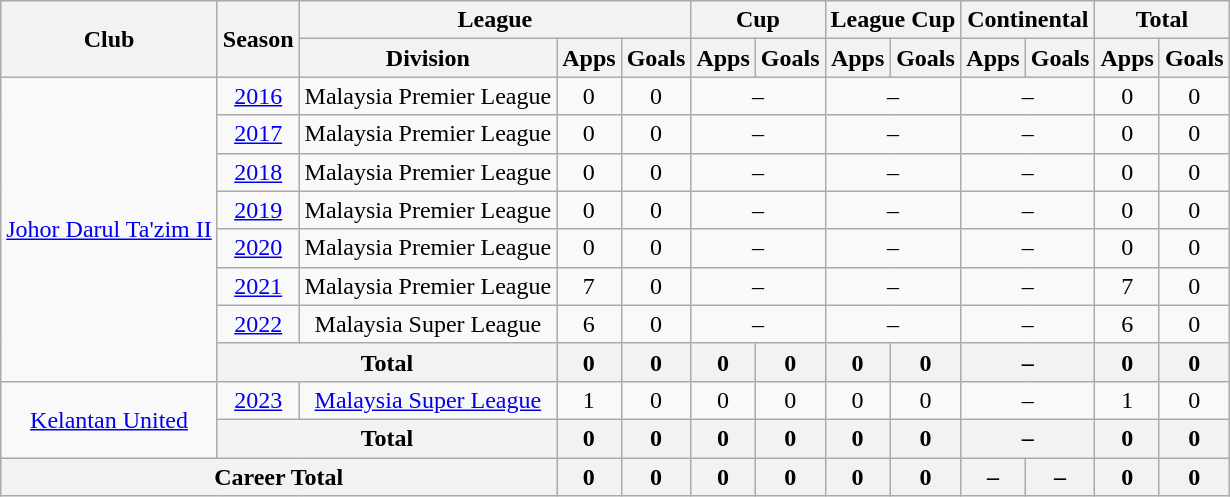<table class=wikitable style="text-align:center">
<tr>
<th rowspan=2>Club</th>
<th rowspan=2>Season</th>
<th colspan=3>League</th>
<th colspan=2>Cup</th>
<th colspan=2>League Cup</th>
<th colspan=2>Continental</th>
<th colspan=2>Total</th>
</tr>
<tr>
<th>Division</th>
<th>Apps</th>
<th>Goals</th>
<th>Apps</th>
<th>Goals</th>
<th>Apps</th>
<th>Goals</th>
<th>Apps</th>
<th>Goals</th>
<th>Apps</th>
<th>Goals</th>
</tr>
<tr>
<td rowspan=8><a href='#'>Johor Darul Ta'zim II</a></td>
<td><a href='#'>2016</a></td>
<td>Malaysia Premier League</td>
<td>0</td>
<td>0</td>
<td colspan=2>–</td>
<td colspan=2>–</td>
<td colspan=2>–</td>
<td>0</td>
<td>0</td>
</tr>
<tr>
<td><a href='#'>2017</a></td>
<td>Malaysia Premier League</td>
<td>0</td>
<td>0</td>
<td colspan=2>–</td>
<td colspan=2>–</td>
<td colspan=2>–</td>
<td>0</td>
<td>0</td>
</tr>
<tr>
<td><a href='#'>2018</a></td>
<td>Malaysia Premier League</td>
<td>0</td>
<td>0</td>
<td colspan=2>–</td>
<td colspan=2>–</td>
<td colspan=2>–</td>
<td>0</td>
<td>0</td>
</tr>
<tr>
<td><a href='#'>2019</a></td>
<td>Malaysia Premier League</td>
<td>0</td>
<td>0</td>
<td colspan=2>–</td>
<td colspan=2>–</td>
<td colspan=2>–</td>
<td>0</td>
<td>0</td>
</tr>
<tr>
<td><a href='#'>2020</a></td>
<td>Malaysia Premier League</td>
<td>0</td>
<td>0</td>
<td colspan=2>–</td>
<td colspan=2>–</td>
<td colspan=2>–</td>
<td>0</td>
<td>0</td>
</tr>
<tr>
<td><a href='#'>2021</a></td>
<td>Malaysia Premier League</td>
<td>7</td>
<td>0</td>
<td colspan=2>–</td>
<td colspan=2>–</td>
<td colspan=2>–</td>
<td>7</td>
<td>0</td>
</tr>
<tr>
<td><a href='#'>2022</a></td>
<td>Malaysia Super League</td>
<td>6</td>
<td>0</td>
<td colspan=2>–</td>
<td colspan=2>–</td>
<td colspan=2>–</td>
<td>6</td>
<td>0</td>
</tr>
<tr>
<th colspan="2">Total</th>
<th>0</th>
<th>0</th>
<th>0</th>
<th>0</th>
<th>0</th>
<th>0</th>
<th colspan=2>–</th>
<th>0</th>
<th>0</th>
</tr>
<tr>
<td rowspan=2><a href='#'>Kelantan United</a></td>
<td><a href='#'>2023</a></td>
<td><a href='#'>Malaysia Super League</a></td>
<td>1</td>
<td>0</td>
<td>0</td>
<td>0</td>
<td>0</td>
<td>0</td>
<td colspan=2>–</td>
<td>1</td>
<td>0</td>
</tr>
<tr>
<th colspan="2">Total</th>
<th>0</th>
<th>0</th>
<th>0</th>
<th>0</th>
<th>0</th>
<th>0</th>
<th colspan=2>–</th>
<th>0</th>
<th>0</th>
</tr>
<tr>
<th colspan="3">Career Total</th>
<th>0</th>
<th>0</th>
<th>0</th>
<th>0</th>
<th>0</th>
<th>0</th>
<th>–</th>
<th>–</th>
<th>0</th>
<th>0</th>
</tr>
</table>
